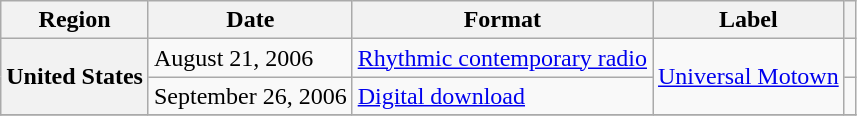<table class="wikitable plainrowheaders">
<tr>
<th scope="col">Region</th>
<th scope="col">Date</th>
<th scope="col">Format</th>
<th scope="col">Label</th>
<th scope="col"></th>
</tr>
<tr>
<th scope="row" rowspan="2">United States</th>
<td>August 21, 2006</td>
<td><a href='#'>Rhythmic contemporary radio</a></td>
<td rowspan="2"><a href='#'>Universal Motown</a></td>
<td></td>
</tr>
<tr>
<td>September 26, 2006</td>
<td><a href='#'>Digital download</a></td>
<td></td>
</tr>
<tr>
</tr>
</table>
